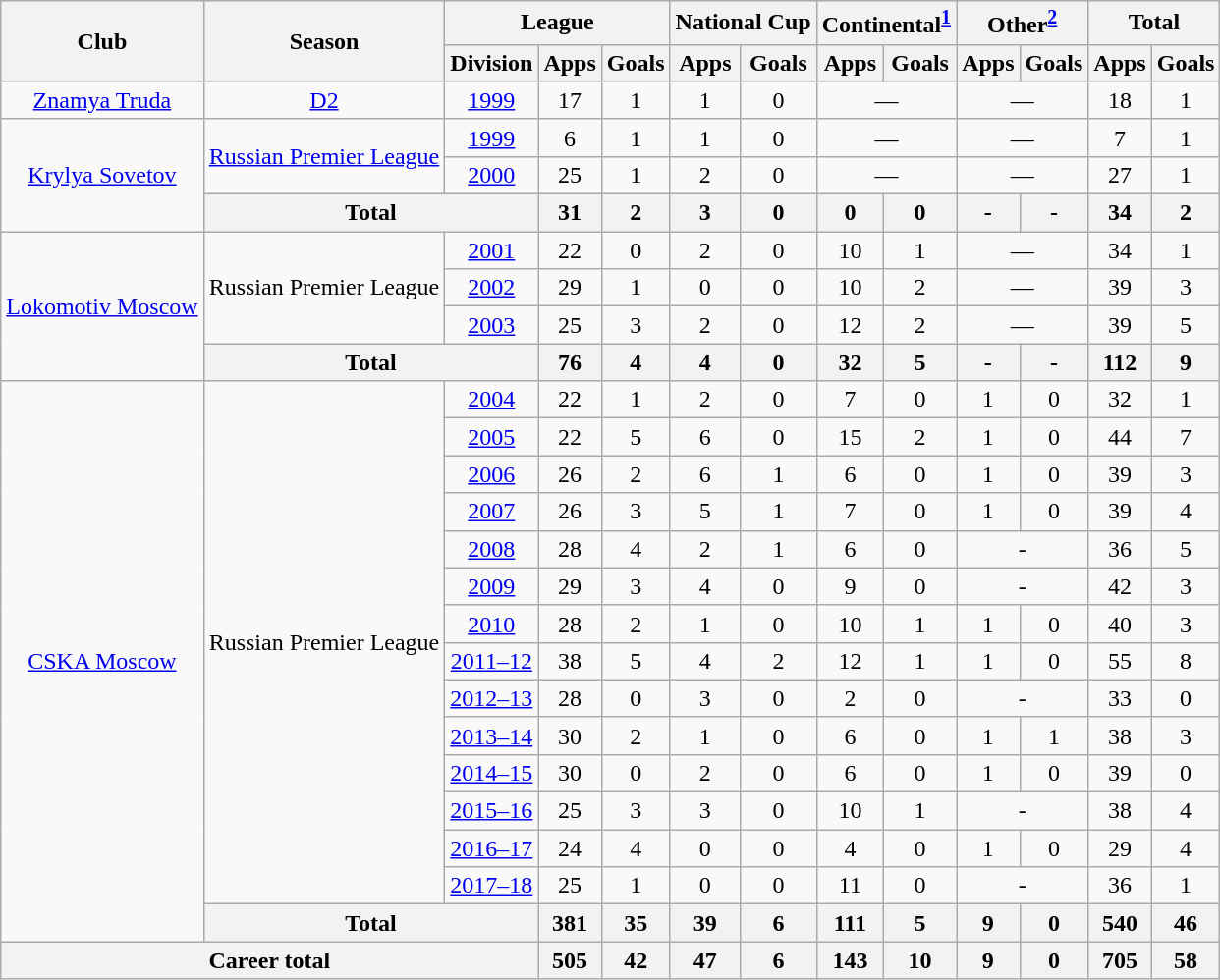<table class="wikitable" style="text-align: center;">
<tr>
<th rowspan="2">Club</th>
<th rowspan="2">Season</th>
<th colspan="3">League</th>
<th colspan="2">National Cup</th>
<th colspan="2">Continental<sup><a href='#'>1</a></sup></th>
<th colspan="2">Other<sup><a href='#'>2</a></sup></th>
<th colspan="2">Total</th>
</tr>
<tr>
<th>Division</th>
<th>Apps</th>
<th>Goals</th>
<th>Apps</th>
<th>Goals</th>
<th>Apps</th>
<th>Goals</th>
<th>Apps</th>
<th>Goals</th>
<th>Apps</th>
<th>Goals</th>
</tr>
<tr>
<td valign="center"><a href='#'>Znamya Truda</a></td>
<td><a href='#'>D2</a></td>
<td><a href='#'>1999</a></td>
<td>17</td>
<td>1</td>
<td>1</td>
<td>0</td>
<td colspan="2">—</td>
<td colspan="2">—</td>
<td>18</td>
<td>1</td>
</tr>
<tr>
<td rowspan="3" valign="center"><a href='#'>Krylya Sovetov</a></td>
<td rowspan="2"><a href='#'>Russian Premier League</a></td>
<td><a href='#'>1999</a></td>
<td>6</td>
<td>1</td>
<td>1</td>
<td>0</td>
<td colspan="2">—</td>
<td colspan="2">—</td>
<td>7</td>
<td>1</td>
</tr>
<tr>
<td><a href='#'>2000</a></td>
<td>25</td>
<td>1</td>
<td>2</td>
<td>0</td>
<td colspan="2">—</td>
<td colspan="2">—</td>
<td>27</td>
<td>1</td>
</tr>
<tr>
<th colspan="2">Total</th>
<th>31</th>
<th>2</th>
<th>3</th>
<th>0</th>
<th>0</th>
<th>0</th>
<th>-</th>
<th>-</th>
<th>34</th>
<th>2</th>
</tr>
<tr>
<td rowspan="4" valign="center"><a href='#'>Lokomotiv Moscow</a></td>
<td rowspan="3">Russian Premier League</td>
<td><a href='#'>2001</a></td>
<td>22</td>
<td>0</td>
<td>2</td>
<td>0</td>
<td>10</td>
<td>1</td>
<td colspan="2">—</td>
<td>34</td>
<td>1</td>
</tr>
<tr>
<td><a href='#'>2002</a></td>
<td>29</td>
<td>1</td>
<td>0</td>
<td>0</td>
<td>10</td>
<td>2</td>
<td colspan="2">—</td>
<td>39</td>
<td>3</td>
</tr>
<tr>
<td><a href='#'>2003</a></td>
<td>25</td>
<td>3</td>
<td>2</td>
<td>0</td>
<td>12</td>
<td>2</td>
<td colspan="2">—</td>
<td>39</td>
<td>5</td>
</tr>
<tr>
<th colspan="2">Total</th>
<th>76</th>
<th>4</th>
<th>4</th>
<th>0</th>
<th>32</th>
<th>5</th>
<th>-</th>
<th>-</th>
<th>112</th>
<th>9</th>
</tr>
<tr>
<td rowspan="15" valign="center"><a href='#'>CSKA Moscow</a></td>
<td rowspan="14">Russian Premier League</td>
<td><a href='#'>2004</a></td>
<td>22</td>
<td>1</td>
<td>2</td>
<td>0</td>
<td>7</td>
<td>0</td>
<td>1</td>
<td>0</td>
<td>32</td>
<td>1</td>
</tr>
<tr>
<td><a href='#'>2005</a></td>
<td>22</td>
<td>5</td>
<td>6</td>
<td>0</td>
<td>15</td>
<td>2</td>
<td>1</td>
<td>0</td>
<td>44</td>
<td>7</td>
</tr>
<tr>
<td><a href='#'>2006</a></td>
<td>26</td>
<td>2</td>
<td>6</td>
<td>1</td>
<td>6</td>
<td>0</td>
<td>1</td>
<td>0</td>
<td>39</td>
<td>3</td>
</tr>
<tr>
<td><a href='#'>2007</a></td>
<td>26</td>
<td>3</td>
<td>5</td>
<td>1</td>
<td>7</td>
<td>0</td>
<td>1</td>
<td>0</td>
<td>39</td>
<td>4</td>
</tr>
<tr>
<td><a href='#'>2008</a></td>
<td>28</td>
<td>4</td>
<td>2</td>
<td>1</td>
<td>6</td>
<td>0</td>
<td colspan="2">-</td>
<td>36</td>
<td>5</td>
</tr>
<tr>
<td><a href='#'>2009</a></td>
<td>29</td>
<td>3</td>
<td>4</td>
<td>0</td>
<td>9</td>
<td>0</td>
<td colspan="2">-</td>
<td>42</td>
<td>3</td>
</tr>
<tr>
<td><a href='#'>2010</a></td>
<td>28</td>
<td>2</td>
<td>1</td>
<td>0</td>
<td>10</td>
<td>1</td>
<td>1</td>
<td>0</td>
<td>40</td>
<td>3</td>
</tr>
<tr>
<td><a href='#'>2011–12</a></td>
<td>38</td>
<td>5</td>
<td>4</td>
<td>2</td>
<td>12</td>
<td>1</td>
<td>1</td>
<td>0</td>
<td>55</td>
<td>8</td>
</tr>
<tr>
<td><a href='#'>2012–13</a></td>
<td>28</td>
<td>0</td>
<td>3</td>
<td>0</td>
<td>2</td>
<td>0</td>
<td colspan="2">-</td>
<td>33</td>
<td>0</td>
</tr>
<tr>
<td><a href='#'>2013–14</a></td>
<td>30</td>
<td>2</td>
<td>1</td>
<td>0</td>
<td>6</td>
<td>0</td>
<td>1</td>
<td>1</td>
<td>38</td>
<td>3</td>
</tr>
<tr>
<td><a href='#'>2014–15</a></td>
<td>30</td>
<td>0</td>
<td>2</td>
<td>0</td>
<td>6</td>
<td>0</td>
<td>1</td>
<td>0</td>
<td>39</td>
<td>0</td>
</tr>
<tr>
<td><a href='#'>2015–16</a></td>
<td>25</td>
<td>3</td>
<td>3</td>
<td>0</td>
<td>10</td>
<td>1</td>
<td colspan="2">-</td>
<td>38</td>
<td>4</td>
</tr>
<tr>
<td><a href='#'>2016–17</a></td>
<td>24</td>
<td>4</td>
<td>0</td>
<td>0</td>
<td>4</td>
<td>0</td>
<td>1</td>
<td>0</td>
<td>29</td>
<td>4</td>
</tr>
<tr>
<td><a href='#'>2017–18</a></td>
<td>25</td>
<td>1</td>
<td>0</td>
<td>0</td>
<td>11</td>
<td>0</td>
<td colspan="2">-</td>
<td>36</td>
<td>1</td>
</tr>
<tr>
<th colspan="2">Total</th>
<th>381</th>
<th>35</th>
<th>39</th>
<th>6</th>
<th>111</th>
<th>5</th>
<th>9</th>
<th>0</th>
<th>540</th>
<th>46</th>
</tr>
<tr>
<th colspan="3">Career total</th>
<th>505</th>
<th>42</th>
<th>47</th>
<th>6</th>
<th>143</th>
<th>10</th>
<th>9</th>
<th>0</th>
<th>705</th>
<th>58</th>
</tr>
</table>
